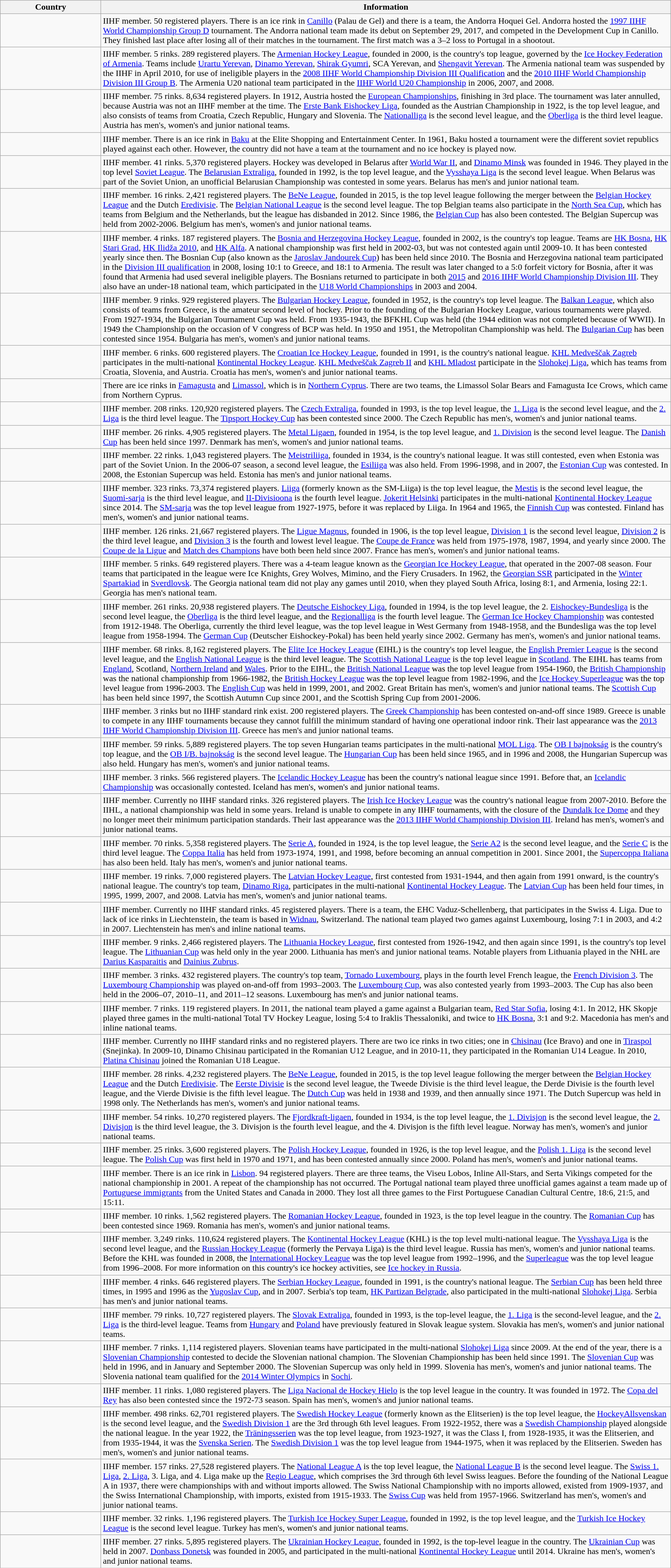<table class="wikitable">
<tr>
<th width=180>Country</th>
<th>Information</th>
</tr>
<tr>
<td></td>
<td>IIHF member. 50 registered players. There is an ice rink in <a href='#'>Canillo</a> (Palau de Gel) and there is a team, the Andorra Hoquei Gel. Andorra hosted the <a href='#'>1997 IIHF World Championship Group D</a> tournament. The Andorra national team made its debut on September 29, 2017, and competed in the Development Cup in Canillo. They finished last place after losing all of their matches in the tournament. The first match was a 3–2 loss to Portugal in a shootout.</td>
</tr>
<tr>
<td></td>
<td>IIHF member. 5 rinks. 289 registered players. The <a href='#'>Armenian Hockey League</a>, founded in 2000, is the country's top league, governed by the <a href='#'>Ice Hockey Federation of Armenia</a>. Teams include <a href='#'>Urartu Yerevan</a>, <a href='#'>Dinamo Yerevan</a>, <a href='#'>Shirak Gyumri</a>, SCA Yerevan, and <a href='#'>Shengavit Yerevan</a>. The Armenia national team was suspended by the IIHF in April 2010, for use of ineligible players in the <a href='#'>2008 IIHF World Championship Division III Qualification</a> and the <a href='#'>2010 IIHF World Championship Division III Group B</a>. The Armenia U20 national team participated in the <a href='#'>IIHF World U20 Championship</a> in 2006, 2007, and 2008.</td>
</tr>
<tr>
<td></td>
<td>IIHF member. 75 rinks. 8,634 registered players. In 1912, Austria hosted the <a href='#'>European Championships</a>, finishing in 3rd place. The tournament was later annulled, because Austria was not an IIHF member at the time. The <a href='#'>Erste Bank Eishockey Liga</a>, founded as the Austrian Championship in 1922, is the top level league, and also consists of teams from Croatia, Czech Republic, Hungary and Slovenia. The <a href='#'>Nationalliga</a> is the second level league, and the <a href='#'>Oberliga</a> is the third level league. Austria has men's, women's and junior national teams.</td>
</tr>
<tr>
<td></td>
<td>IIHF member. There is an ice rink in <a href='#'>Baku</a> at the Elite Shopping and Entertainment Center. In 1961, Baku hosted a tournament were the different soviet republics played against each other. However, the country did not have a team at the tournament and no ice hockey is played now.</td>
</tr>
<tr>
<td></td>
<td>IIHF member. 41 rinks. 5,370 registered players. Hockey was developed in Belarus after <a href='#'>World War II</a>, and <a href='#'>Dinamo Minsk</a> was founded in 1946. They played in the top level <a href='#'>Soviet League</a>. The <a href='#'>Belarusian Extraliga</a>, founded in 1992, is the top level league, and the <a href='#'>Vysshaya Liga</a> is the second level league. When Belarus was part of the Soviet Union, an unofficial Belarusian Championship was contested in some years. Belarus has men's and junior national team.</td>
</tr>
<tr>
<td></td>
<td>IIHF member. 16 rinks. 2,421 registered players. The <a href='#'>BeNe League</a>, founded in 2015, is the top level league following the merger between the <a href='#'>Belgian Hockey League</a> and the Dutch <a href='#'>Eredivisie</a>. The <a href='#'>Belgian National League</a> is the second level league. The top Belgian teams also participate in the <a href='#'>North Sea Cup</a>, which has teams from Belgium and the Netherlands, but the league has disbanded in 2012. Since 1986, the <a href='#'>Belgian Cup</a> has also been contested. The Belgian Supercup was held from 2002-2006. Belgium has men's, women's and junior national teams.</td>
</tr>
<tr>
<td></td>
<td>IIHF member. 4 rinks. 187 registered players. The <a href='#'>Bosnia and Herzegovina Hockey League</a>, founded in 2002, is the country's top league. Teams are <a href='#'>HK Bosna</a>, <a href='#'>HK Stari Grad</a>, <a href='#'>HK Ilidža 2010</a>, and <a href='#'>HK Alfa</a>. A national championship was first held in 2002-03, but was not contested again until 2009-10. It has been contested yearly since then. The Bosnian Cup (also known as the <a href='#'>Jaroslav Jandourek Cup</a>) has been held since 2010. The Bosnia and Herzegovina national team participated in the <a href='#'>Division III qualification</a> in 2008, losing 10:1 to Greece, and 18:1 to Armenia. The result was later changed to a 5:0 forfeit victory for Bosnia, after it was found that Armenia had used several ineligible players. The Bosnians returned to participate in both <a href='#'>2015</a> and <a href='#'>2016 IIHF World Championship Division III</a>. They also have an under-18 national team, which participated in the <a href='#'>U18 World Championships</a> in 2003 and 2004.</td>
</tr>
<tr>
<td></td>
<td>IIHF member. 9 rinks. 929 registered players. The <a href='#'>Bulgarian Hockey League</a>, founded in 1952, is the country's top level league. The <a href='#'>Balkan League</a>, which also consists of teams from Greece, is the amateur second level of hockey. Prior to the founding of the Bulgarian Hockey League, various tournaments were played. From 1927-1934, the Bulgarian Tournament Cup was held. From 1935-1943, the BFKHL Cup was held (the 1944 edition was not completed because of WWII). In 1949 the Championship on the occasion of V congress of BCP was held. In 1950 and 1951, the Metropolitan Championship was held. The <a href='#'>Bulgarian Cup</a> has been contested since 1954. Bulgaria has men's, women's and junior national teams.</td>
</tr>
<tr>
<td></td>
<td>IIHF member. 6 rinks. 600 registered players. The <a href='#'>Croatian Ice Hockey League</a>, founded in 1991, is the country's national league. <a href='#'>KHL Medveščak Zagreb</a> participates in the multi-national <a href='#'>Kontinental Hockey League</a>. <a href='#'>KHL Medveščak Zagreb II</a> and <a href='#'>KHL Mladost</a> participate in the <a href='#'>Slohokej Liga</a>, which has teams from Croatia, Slovenia, and Austria. Croatia has men's, women's and junior national teams.</td>
</tr>
<tr>
<td></td>
<td>There are ice rinks in <a href='#'>Famagusta</a> and <a href='#'>Limassol</a>, which is in <a href='#'>Northern Cyprus</a>. There are two teams, the Limassol Solar Bears and Famagusta Ice Crows, which came from Northern Cyprus.</td>
</tr>
<tr>
<td></td>
<td>IIHF member. 208 rinks. 120,920 registered players. The <a href='#'>Czech Extraliga</a>, founded in 1993, is the top level league, the <a href='#'>1. Liga</a> is the second level league, and the <a href='#'>2. Liga</a> is the third level league. The <a href='#'>Tipsport Hockey Cup</a> has been contested since 2000. The Czech Republic has men's, women's and junior national teams.</td>
</tr>
<tr>
<td></td>
<td>IIHF member. 26 rinks. 4,905 registered players. The <a href='#'>Metal Ligaen</a>, founded in 1954, is the top level league, and <a href='#'>1. Division</a> is the second level league. The <a href='#'>Danish Cup</a> has been held since 1997. Denmark has men's, women's and junior national teams.</td>
</tr>
<tr>
<td></td>
<td>IIHF member. 22 rinks. 1,043 registered players. The <a href='#'>Meistriliiga</a>, founded in 1934, is the country's national league. It was still contested, even when Estonia was part of the Soviet Union. In the 2006-07 season, a second level league, the <a href='#'>Esiliiga</a> was also held. From 1996-1998, and in 2007, the <a href='#'>Estonian Cup</a> was contested. In 2008, the Estonian Supercup was held. Estonia has men's and junior national teams.</td>
</tr>
<tr>
<td></td>
<td>IIHF member. 323 rinks. 73,374 registered players. <a href='#'>Liiga</a> (formerly known as the SM-Liiga) is the top level league, the <a href='#'>Mestis</a> is the second level league, the <a href='#'>Suomi-sarja</a> is the third level league, and <a href='#'>II-Divisioona</a> is the fourth level league. <a href='#'>Jokerit Helsinki</a> participates in the multi-national <a href='#'>Kontinental Hockey League</a> since 2014. The <a href='#'>SM-sarja</a> was the top level league from 1927-1975, before it was replaced by Liiga. In 1964 and 1965, the <a href='#'>Finnish Cup</a> was contested. Finland has men's, women's and junior national teams.</td>
</tr>
<tr>
<td></td>
<td>IIHF member. 126 rinks. 21,667 registered players. The <a href='#'>Ligue Magnus</a>, founded in 1906, is the top level league, <a href='#'>Division 1</a> is the second level league, <a href='#'>Division 2</a> is the third level league, and <a href='#'>Division 3</a> is the fourth and lowest level league. The <a href='#'>Coupe de France</a> was held from 1975-1978, 1987, 1994, and yearly since 2000. The <a href='#'>Coupe de la Ligue</a> and <a href='#'>Match des Champions</a> have both been held since 2007. France has men's, women's and junior national teams.</td>
</tr>
<tr>
<td></td>
<td>IIHF member. 5 rinks. 649 registered players. There was a 4-team league known as the <a href='#'>Georgian Ice Hockey League</a>, that operated in the 2007-08 season. Four teams that participated in the league were Ice Knights, Grey Wolves, Mimino, and the Fiery Crusaders. In 1962, the <a href='#'>Georgian SSR</a> participated in the <a href='#'>Winter Spartakiad</a> in <a href='#'>Sverdlovsk</a>. The Georgia national team did not play any games until 2010, when they played South Africa, losing 8:1, and Armenia, losing 22:1. Georgia has men's national team.</td>
</tr>
<tr>
<td></td>
<td>IIHF member. 261 rinks. 20,938 registered players. The <a href='#'>Deutsche Eishockey Liga</a>, founded in 1994, is the top level league, the 2. <a href='#'>Eishockey-Bundesliga</a> is the second level league, the <a href='#'>Oberliga</a> is the third level league, and the <a href='#'>Regionalliga</a> is the fourth level league. The <a href='#'>German Ice Hockey Championship</a> was contested from 1912-1948. The Oberliga, currently the third level league, was the top level league in West Germany from 1948-1958, and the Bundesliga was the top level league from 1958-1994. The <a href='#'>German Cup</a> (Deutscher Eishockey-Pokal) has been held yearly since 2002. Germany has men's, women's and junior national teams.</td>
</tr>
<tr>
<td></td>
<td>IIHF member. 68 rinks. 8,162 registered players. The <a href='#'>Elite Ice Hockey League</a> (EIHL) is the country's top level league, the <a href='#'>English Premier League</a> is the second level league, and the <a href='#'>English National League</a> is the third level league. The <a href='#'>Scottish National League</a> is the top level league in <a href='#'>Scotland</a>. The EIHL has teams from <a href='#'>England</a>, Scotland, <a href='#'>Northern Ireland</a> and <a href='#'>Wales</a>. Prior to the EIHL, the <a href='#'>British National League</a> was the top level league from 1954-1960, the <a href='#'>British Championship</a> was the national championship from 1966-1982, the <a href='#'>British Hockey League</a> was the top level league from 1982-1996, and the <a href='#'>Ice Hockey Superleague</a> was the top level league from 1996-2003. The <a href='#'>English Cup</a> was held in 1999, 2001, and 2002. Great Britain has men's, women's and junior national teams. The <a href='#'>Scottish Cup</a> has been held since 1997, the Scottish Autumn Cup since 2001, and the Scottish Spring Cup from 2001-2006.</td>
</tr>
<tr>
<td></td>
<td>IIHF member. 3 rinks but no IIHF standard rink exist. 200 registered players. The <a href='#'>Greek Championship</a> has been contested on-and-off since 1989. Greece is unable to compete in any IIHF tournaments because they cannot fulfill the minimum standard of having one operational indoor rink. Their last appearance was the <a href='#'>2013 IIHF World Championship Division III</a>. Greece has men's and junior national teams.</td>
</tr>
<tr>
<td></td>
<td>IIHF member. 59 rinks. 5,889 registered players. The top seven Hungarian teams participates in the multi-national <a href='#'>MOL Liga</a>. The <a href='#'>OB I bajnokság</a> is the country's top league, and the <a href='#'>OB I/B. bajnokság</a> is the second level league. The <a href='#'>Hungarian Cup</a> has been held since 1965, and in 1996 and 2008, the Hungarian Supercup was also held. Hungary has men's, women's and junior national teams.</td>
</tr>
<tr>
<td></td>
<td>IIHF member. 3 rinks. 566 registered players. The <a href='#'>Icelandic Hockey League</a> has been the country's national league since 1991. Before that, an <a href='#'>Icelandic Championship</a> was occasionally contested. Iceland has men's, women's and junior national teams.</td>
</tr>
<tr>
<td></td>
<td>IIHF member. Currently no IIHF standard rinks. 326 registered players. The <a href='#'>Irish Ice Hockey League</a> was the country's national league from 2007-2010. Before the IIHL, a national championship was held in some years. Ireland is unable to compete in any IIHF tournaments, with the closure of the <a href='#'>Dundalk Ice Dome</a> and they no longer meet their minimum participation standards. Their last appearance was the <a href='#'>2013 IIHF World Championship Division III</a>. Ireland has men's, women's and junior national teams.</td>
</tr>
<tr>
<td></td>
<td>IIHF member. 70 rinks. 5,358 registered players. The <a href='#'>Serie A</a>, founded in 1924, is the top level league, the <a href='#'>Serie A2</a> is the second level league, and the <a href='#'>Serie C</a> is the third level league. The <a href='#'>Coppa Italia</a> has held from 1973-1974, 1991, and 1998, before becoming an annual competition in 2001. Since 2001, the <a href='#'>Supercoppa Italiana</a> has also been held. Italy has men's, women's and junior national teams.</td>
</tr>
<tr>
<td></td>
<td>IIHF member. 19 rinks. 7,000 registered players. The <a href='#'>Latvian Hockey League</a>, first contested from 1931-1944, and then again from 1991 onward, is the country's national league. The country's top team, <a href='#'>Dinamo Riga</a>, participates in the multi-national <a href='#'>Kontinental Hockey League</a>. The <a href='#'>Latvian Cup</a> has been held four times, in 1995, 1999, 2007, and 2008. Latvia has men's, women's and junior national teams.</td>
</tr>
<tr>
<td></td>
<td>IIHF member. Currently no IIHF standard rinks. 45 registered players. There is a team, the EHC Vaduz-Schellenberg, that participates in the Swiss 4. Liga. Due to lack of ice rinks in Liechtenstein, the team is based in <a href='#'>Widnau</a>, Switzerland. The national team played two games against Luxembourg, losing 7:1 in 2003, and 4:2 in 2007. Liechtenstein has men's and inline national teams.</td>
</tr>
<tr>
<td></td>
<td>IIHF member. 9 rinks. 2,466 registered players. The <a href='#'>Lithuania Hockey League</a>, first contested from 1926-1942, and then again since 1991, is the country's top level league. The <a href='#'>Lithuanian Cup</a> was held only in the year 2000. Lithuania has men's and junior national teams. Notable players from Lithuania played in the NHL are <a href='#'>Darius Kasparaitis</a> and <a href='#'>Dainius Zubrus</a>.</td>
</tr>
<tr>
<td></td>
<td>IIHF member. 3 rinks. 432 registered players. The country's top team, <a href='#'>Tornado Luxembourg</a>, plays in the fourth level French league, the <a href='#'>French Division 3</a>. The <a href='#'>Luxembourg Championship</a> was played on-and-off from 1993–2003. The <a href='#'>Luxembourg Cup</a>, was also contested yearly from 1993–2003. The Cup has also been held in the 2006–07, 2010–11, and 2011–12 seasons. Luxembourg has men's and junior national teams.</td>
</tr>
<tr>
<td></td>
<td>IIHF member. 7 rinks. 119 registered players. In 2011, the national team played a game against a Bulgarian team, <a href='#'>Red Star Sofia</a>, losing 4:1. In 2012, HK Skopje played three games in the multi-national Total TV Hockey League, losing 5:4 to Iraklis Thessaloniki, and twice to <a href='#'>HK Bosna</a>, 3:1 and 9:2. Macedonia has men's and inline national teams.</td>
</tr>
<tr>
<td></td>
<td>IIHF member. Currently no IIHF standard rinks and no registered players. There are two ice rinks in two cities; one in <a href='#'>Chisinau</a> (Ice Bravo) and one in <a href='#'>Tiraspol</a> (Snejinka). In 2009-10, Dinamo Chisinau participated in the Romanian U12 League, and in 2010-11, they participated in the Romanian U14 League. In 2010, <a href='#'>Platina Chisinau</a> joined the Romanian U18 League.</td>
</tr>
<tr>
<td></td>
<td>IIHF member. 28 rinks. 4,232 registered players. The <a href='#'>BeNe League</a>, founded in 2015, is the top level league following the merger between the <a href='#'>Belgian Hockey League</a> and the Dutch <a href='#'>Eredivisie</a>. The <a href='#'>Eerste Divisie</a> is the second level league, the Tweede Divisie is the third level league, the Derde Divisie is the fourth level league, and the Vierde Divisie is the fifth level league. The <a href='#'>Dutch Cup</a> was held in 1938 and 1939, and then annually since 1971. The Dutch Supercup was held in 1998 only. The Netherlands has men's, women's and junior national teams.</td>
</tr>
<tr>
<td></td>
<td>IIHF member. 54 rinks. 10,270 registered players. The <a href='#'>Fjordkraft-ligaen</a>, founded in 1934, is the top level league, the <a href='#'>1. Divisjon</a> is the second level league, the <a href='#'>2. Divisjon</a> is the third level league, the 3. Divisjon is the fourth level league, and the 4. Divisjon is the fifth level league. Norway has men's, women's and junior national teams.</td>
</tr>
<tr>
<td></td>
<td>IIHF member. 25 rinks. 3,600 registered players. The <a href='#'>Polish Hockey League</a>, founded in 1926, is the top level league, and the <a href='#'>Polish 1. Liga</a> is the second level league. The <a href='#'>Polish Cup</a> was first held in 1970 and 1971, and has been contested annually since 2000. Poland has men's, women's and junior national teams.</td>
</tr>
<tr>
<td></td>
<td>IIHF member. There is an ice rink in <a href='#'>Lisbon</a>. 94 registered players. There are three teams, the Viseu Lobos, Inline All-Stars, and Serta Vikings competed for the national championship in 2001. A repeat of the championship has not occurred. The Portugal national team played three unofficial games against a team made up of <a href='#'>Portuguese immigrants</a> from the United States and Canada in 2000. They lost all three games to the First Portuguese Canadian Cultural Centre, 18:6, 21:5, and 15:11.</td>
</tr>
<tr>
<td></td>
<td>IIHF member. 10 rinks. 1,562 registered players. The <a href='#'>Romanian Hockey League</a>, founded in 1923, is the top level league in the country. The <a href='#'>Romanian Cup</a> has been contested since 1969. Romania has men's, women's and junior national teams.</td>
</tr>
<tr>
<td></td>
<td>IIHF member. 3,249 rinks. 110,624 registered players. The <a href='#'>Kontinental Hockey League</a> (KHL) is the top level multi-national league. The <a href='#'>Vysshaya Liga</a> is the second level league, and the <a href='#'>Russian Hockey League</a> (formerly the Pervaya Liga) is the third level league. Russia has men's, women's and junior national teams. Before the KHL was founded in 2008, the <a href='#'>International Hockey League</a> was the top level league from 1992–1996, and the <a href='#'>Superleague</a> was the top level league from 1996–2008. For more information on this country's ice hockey activities, see <a href='#'>Ice hockey in Russia</a>.</td>
</tr>
<tr>
<td></td>
<td>IIHF member. 4 rinks. 646 registered players. The <a href='#'>Serbian Hockey League</a>, founded in 1991, is the country's national league. The <a href='#'>Serbian Cup</a> has been held three times, in 1995 and 1996 as the <a href='#'>Yugoslav Cup</a>, and in 2007. Serbia's top team, <a href='#'>HK Partizan Belgrade</a>, also participated in the multi-national <a href='#'>Slohokej Liga</a>. Serbia has men's and junior national teams.</td>
</tr>
<tr>
<td></td>
<td>IIHF member. 79 rinks. 10,727 registered players. The <a href='#'>Slovak Extraliga</a>, founded in 1993, is the top-level league, the <a href='#'>1. Liga</a> is the second-level league, and the <a href='#'>2. Liga</a> is the third-level league. Teams from <a href='#'>Hungary</a> and <a href='#'>Poland</a> have previously featured in Slovak league system. Slovakia has men's, women's and junior national teams.</td>
</tr>
<tr>
<td></td>
<td>IIHF member. 7 rinks. 1,114 registered players. Slovenian teams have participated in the multi-national <a href='#'>Slohokej Liga</a> since 2009. At the end of the year, there is a <a href='#'>Slovenian Championship</a> contested to decide the Slovenian national champion. The Slovenian Championship has been held since 1991. The <a href='#'>Slovenian Cup</a> was held in 1996, and in January and September 2000. The Slovenian Supercup was only held in 1999. Slovenia has men's, women's and junior national teams. The Slovenia national team qualified for the <a href='#'>2014 Winter Olympics</a> in <a href='#'>Sochi</a>.</td>
</tr>
<tr>
<td></td>
<td>IIHF member. 11 rinks. 1,080 registered players. The <a href='#'>Liga Nacional de Hockey Hielo</a> is the top level league in the country. It was founded in 1972. The <a href='#'>Copa del Rey</a> has also been contested since the 1972-73 season. Spain has men's, women's and junior national teams.</td>
</tr>
<tr>
<td></td>
<td>IIHF member. 498 rinks. 62,701 registered players. The <a href='#'>Swedish Hockey League</a> (formerly known as the Elitserien) is the top level league, the <a href='#'>HockeyAllsvenskan</a> is the second level league, and the <a href='#'>Swedish Division 1</a> are the 3rd through 6th level leagues. From 1922-1952, there was a <a href='#'>Swedish Championship</a> played alongside the national league. In the year 1922, the <a href='#'>Träningsserien</a> was the top level league, from 1923-1927, it was the Class I, from 1928-1935, it was the Elitserien, and from 1935-1944, it was the <a href='#'>Svenska Serien</a>. The <a href='#'>Swedish Division 1</a> was the top level league from 1944-1975, when it was replaced by the Elitserien. Sweden has men's, women's and junior national teams.</td>
</tr>
<tr>
<td></td>
<td>IIHF member. 157 rinks. 27,528 registered players. The <a href='#'>National League A</a> is the top level league, the <a href='#'>National League B</a> is the second level league. The <a href='#'>Swiss 1. Liga</a>, <a href='#'>2. Liga</a>, 3. Liga, and 4. Liga make up the <a href='#'>Regio League</a>, which comprises the 3rd through 6th level Swiss leagues. Before the founding of the National League A in 1937, there were championships with and without imports allowed. The Swiss National Championship with no imports allowed, existed from 1909-1937, and the Swiss International Championship, with imports, existed from 1915-1933. The <a href='#'>Swiss Cup</a> was held from 1957-1966. Switzerland has men's, women's and junior national teams.</td>
</tr>
<tr>
<td></td>
<td>IIHF member. 32 rinks. 1,196 registered players. The <a href='#'>Turkish Ice Hockey Super League</a>, founded in 1992, is the top level league, and the <a href='#'>Turkish Ice Hockey League</a> is the second level league. Turkey has men's, women's and junior national teams.</td>
</tr>
<tr>
<td></td>
<td>IIHF member. 27 rinks. 5,895 registered players. The <a href='#'>Ukrainian Hockey League</a>, founded in 1992, is the top-level league in the country. The <a href='#'>Ukrainian Cup</a> was held in 2007. <a href='#'>Donbass Donetsk</a> was founded in 2005, and participated in the multi-national <a href='#'>Kontinental Hockey League</a> until 2014. Ukraine has men's, women's and junior national teams.</td>
</tr>
</table>
